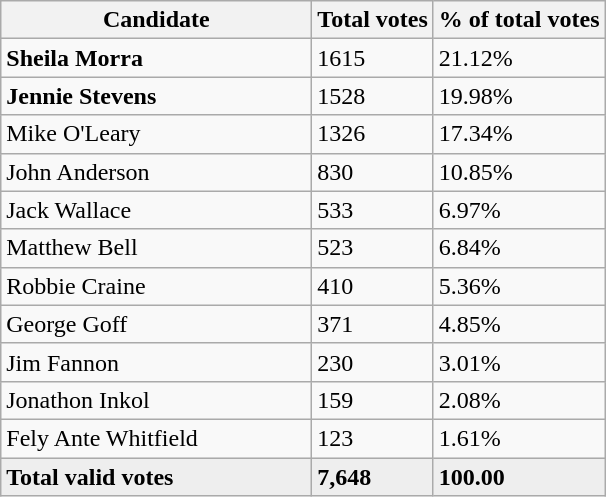<table class="wikitable">
<tr>
<th bgcolor="#DDDDFF" width="200px">Candidate</th>
<th bgcolor="#DDDDFF">Total votes</th>
<th bgcolor="#DDDDFF">% of total votes</th>
</tr>
<tr>
<td><strong>Sheila Morra</strong></td>
<td>1615</td>
<td>21.12%</td>
</tr>
<tr>
<td><strong>Jennie Stevens</strong></td>
<td>1528</td>
<td>19.98%</td>
</tr>
<tr>
<td>Mike O'Leary</td>
<td>1326</td>
<td>17.34%</td>
</tr>
<tr>
<td>John Anderson</td>
<td>830</td>
<td>10.85%</td>
</tr>
<tr>
<td>Jack Wallace</td>
<td>533</td>
<td>6.97%</td>
</tr>
<tr>
<td>Matthew Bell</td>
<td>523</td>
<td>6.84%</td>
</tr>
<tr>
<td>Robbie Craine</td>
<td>410</td>
<td>5.36%</td>
</tr>
<tr>
<td>George Goff</td>
<td>371</td>
<td>4.85%</td>
</tr>
<tr>
<td>Jim Fannon</td>
<td>230</td>
<td>3.01%</td>
</tr>
<tr>
<td>Jonathon Inkol</td>
<td>159</td>
<td>2.08%</td>
</tr>
<tr>
<td>Fely Ante Whitfield</td>
<td>123</td>
<td>1.61%</td>
</tr>
<tr bgcolor="#EEEEEE">
<td><strong>Total valid votes</strong></td>
<td><strong>7,648</strong></td>
<td><strong>100.00</strong></td>
</tr>
</table>
